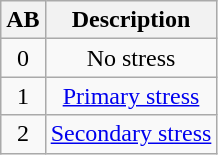<table class="wikitable" style="display:inline-table; text-align: center; margin-right: 2em;">
<tr>
<th>AB</th>
<th>Description</th>
</tr>
<tr>
<td style="text-align:center">0</td>
<td>No stress</td>
</tr>
<tr>
<td style="text-align:center">1</td>
<td><a href='#'>Primary stress</a></td>
</tr>
<tr>
<td style="text-align:center">2</td>
<td><a href='#'>Secondary stress</a></td>
</tr>
</table>
